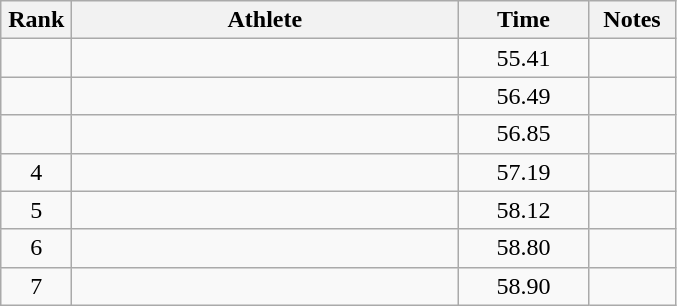<table class="wikitable" style="text-align:center">
<tr>
<th width=40>Rank</th>
<th width=250>Athlete</th>
<th width=80>Time</th>
<th width=50>Notes</th>
</tr>
<tr>
<td></td>
<td align=left></td>
<td>55.41</td>
<td></td>
</tr>
<tr>
<td></td>
<td align=left></td>
<td>56.49</td>
<td></td>
</tr>
<tr>
<td></td>
<td align=left></td>
<td>56.85</td>
<td></td>
</tr>
<tr>
<td>4</td>
<td align=left></td>
<td>57.19</td>
<td></td>
</tr>
<tr>
<td>5</td>
<td align=left></td>
<td>58.12</td>
<td></td>
</tr>
<tr>
<td>6</td>
<td align=left></td>
<td>58.80</td>
<td></td>
</tr>
<tr>
<td>7</td>
<td align=left></td>
<td>58.90</td>
<td></td>
</tr>
</table>
